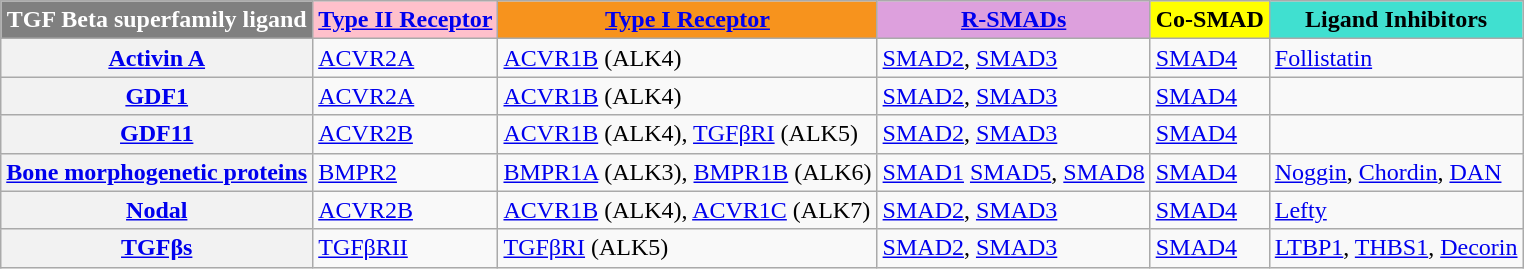<table class="wikitable">
<tr>
<th style="background:Gray; color:white">TGF Beta superfamily ligand</th>
<th style="background:#FFC0CB; color:Black"><a href='#'>Type II Receptor</a></th>
<th style="background:#F7931D;  color:white"><a href='#'>Type I Receptor</a></th>
<th style="background:#DDA0DD;  color:white"><a href='#'>R-SMADs</a></th>
<th style="background:Yellow;  color:black">Co-SMAD</th>
<th style="background:Turquoise; color:Black">Ligand Inhibitors</th>
</tr>
<tr>
<th><a href='#'>Activin A</a></th>
<td><a href='#'>ACVR2A</a></td>
<td><a href='#'>ACVR1B</a> (ALK4)</td>
<td><a href='#'>SMAD2</a>, <a href='#'>SMAD3</a></td>
<td><a href='#'>SMAD4</a></td>
<td><a href='#'>Follistatin</a></td>
</tr>
<tr>
<th><a href='#'>GDF1</a></th>
<td><a href='#'>ACVR2A</a></td>
<td><a href='#'>ACVR1B</a> (ALK4)</td>
<td><a href='#'>SMAD2</a>, <a href='#'>SMAD3</a></td>
<td><a href='#'>SMAD4</a></td>
<td></td>
</tr>
<tr>
<th><a href='#'>GDF11</a></th>
<td><a href='#'>ACVR2B</a></td>
<td><a href='#'>ACVR1B</a> (ALK4), <a href='#'>TGFβRI</a> (ALK5)</td>
<td><a href='#'>SMAD2</a>, <a href='#'>SMAD3</a></td>
<td><a href='#'>SMAD4</a></td>
<td></td>
</tr>
<tr>
<th><a href='#'>Bone morphogenetic proteins</a></th>
<td><a href='#'>BMPR2</a></td>
<td><a href='#'>BMPR1A</a> (ALK3), <a href='#'>BMPR1B</a> (ALK6)</td>
<td><a href='#'>SMAD1</a> <a href='#'>SMAD5</a>, <a href='#'>SMAD8</a></td>
<td><a href='#'>SMAD4</a></td>
<td><a href='#'>Noggin</a>, <a href='#'>Chordin</a>, <a href='#'>DAN</a></td>
</tr>
<tr>
<th><a href='#'>Nodal</a></th>
<td><a href='#'>ACVR2B</a></td>
<td><a href='#'>ACVR1B</a> (ALK4), <a href='#'>ACVR1C</a> (ALK7)</td>
<td><a href='#'>SMAD2</a>, <a href='#'>SMAD3</a></td>
<td><a href='#'>SMAD4</a></td>
<td><a href='#'>Lefty</a></td>
</tr>
<tr>
<th><a href='#'>TGFβs</a></th>
<td><a href='#'>TGFβRII</a></td>
<td><a href='#'>TGFβRI</a> (ALK5)</td>
<td><a href='#'>SMAD2</a>, <a href='#'>SMAD3</a></td>
<td><a href='#'>SMAD4</a></td>
<td><a href='#'>LTBP1</a>, <a href='#'>THBS1</a>, <a href='#'>Decorin</a></td>
</tr>
</table>
